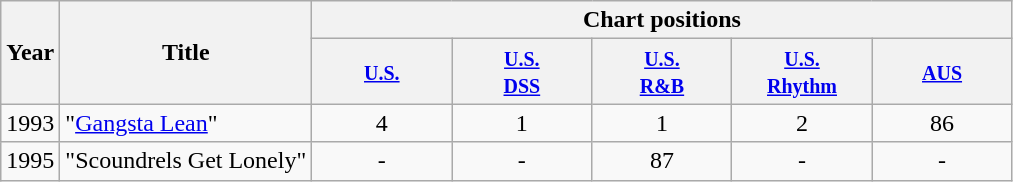<table class="wikitable">
<tr>
<th rowspan="2">Year</th>
<th rowspan="2">Title</th>
<th colspan="5">Chart positions</th>
</tr>
<tr>
<th style="width:86px;"><small><a href='#'>U.S.</a></small></th>
<th style="width:86px;"><small><a href='#'>U.S.<br>DSS</a></small></th>
<th style="width:86px;"><small><a href='#'>U.S.<br>R&B</a></small></th>
<th style="width:86px;"><small><a href='#'>U.S.<br>Rhythm</a></small></th>
<th style="width:86px;"><small><a href='#'>AUS</a></small></th>
</tr>
<tr>
<td>1993</td>
<td>"<a href='#'>Gangsta Lean</a>"</td>
<td style="text-align:center;">4</td>
<td style="text-align:center;">1</td>
<td style="text-align:center;">1</td>
<td style="text-align:center;">2</td>
<td style="text-align:center;">86</td>
</tr>
<tr>
<td>1995</td>
<td>"Scoundrels Get Lonely"</td>
<td style="text-align:center;">-</td>
<td style="text-align:center;">-</td>
<td style="text-align:center;">87</td>
<td style="text-align:center;">-</td>
<td style="text-align:center;">-</td>
</tr>
</table>
